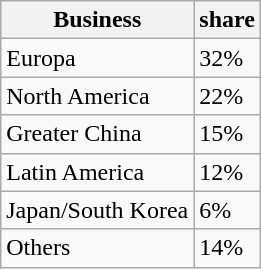<table class="wikitable floatright">
<tr>
<th>Business</th>
<th>share</th>
</tr>
<tr>
<td>Europa</td>
<td>32%</td>
</tr>
<tr>
<td>North America</td>
<td>22%</td>
</tr>
<tr>
<td>Greater China</td>
<td>15%</td>
</tr>
<tr>
<td>Latin America</td>
<td>12%</td>
</tr>
<tr>
<td>Japan/South Korea</td>
<td>6%</td>
</tr>
<tr>
<td>Others</td>
<td>14%</td>
</tr>
</table>
